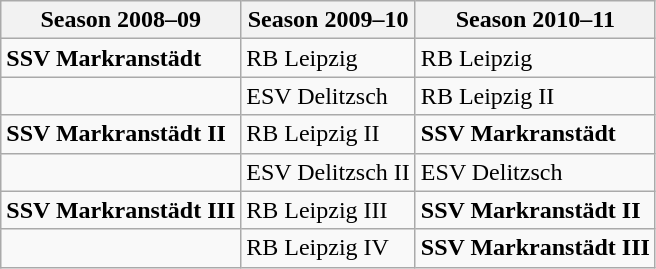<table class="wikitable floatleft" style="text-align:left;">
<tr>
<th>Season 2008–09</th>
<th>Season 2009–10</th>
<th>Season 2010–11</th>
</tr>
<tr>
<td><strong>SSV Markranstädt</strong></td>
<td>RB Leipzig</td>
<td>RB Leipzig</td>
</tr>
<tr>
<td></td>
<td>ESV Delitzsch</td>
<td>RB Leipzig II</td>
</tr>
<tr>
<td><strong>SSV Markranstädt II</strong></td>
<td>RB Leipzig II</td>
<td><strong>SSV Markranstädt</strong></td>
</tr>
<tr>
<td></td>
<td>ESV Delitzsch II</td>
<td>ESV Delitzsch</td>
</tr>
<tr>
<td><strong>SSV Markranstädt III</strong></td>
<td>RB Leipzig III</td>
<td><strong>SSV Markranstädt II</strong></td>
</tr>
<tr>
<td></td>
<td>RB Leipzig IV</td>
<td><strong>SSV Markranstädt III</strong></td>
</tr>
</table>
